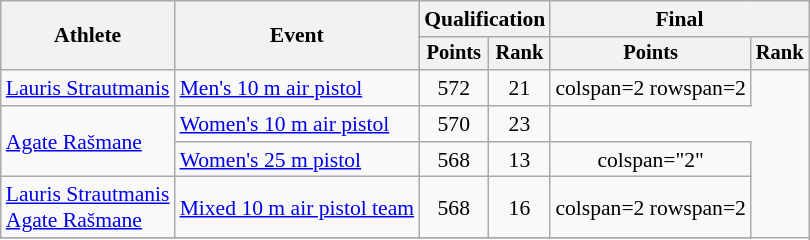<table class="wikitable" style="font-size:90%">
<tr>
<th rowspan="2">Athlete</th>
<th rowspan="2">Event</th>
<th colspan=2>Qualification</th>
<th colspan=2>Final</th>
</tr>
<tr style="font-size:95%">
<th>Points</th>
<th>Rank</th>
<th>Points</th>
<th>Rank</th>
</tr>
<tr align=center>
<td align=left><a href='#'>Lauris Strautmanis</a></td>
<td align=left><a href='#'>Men's 10 m air pistol</a></td>
<td>572</td>
<td>21</td>
<td>colspan=2 rowspan=2</td>
</tr>
<tr align=center>
<td align=left rowspan="2"><a href='#'>Agate Rašmane</a></td>
<td align=left><a href='#'>Women's 10 m air pistol</a></td>
<td>570</td>
<td>23</td>
</tr>
<tr align=center>
<td align=left><a href='#'>Women's 25 m pistol</a></td>
<td>568</td>
<td>13</td>
<td>colspan="2"</td>
</tr>
<tr align=center>
<td align=left><a href='#'>Lauris Strautmanis</a><br><a href='#'>Agate Rašmane</a></td>
<td align=left><a href='#'>Mixed 10 m air pistol team</a></td>
<td>568</td>
<td>16</td>
<td>colspan=2 rowspan=2</td>
</tr>
<tr align=center>
</tr>
</table>
